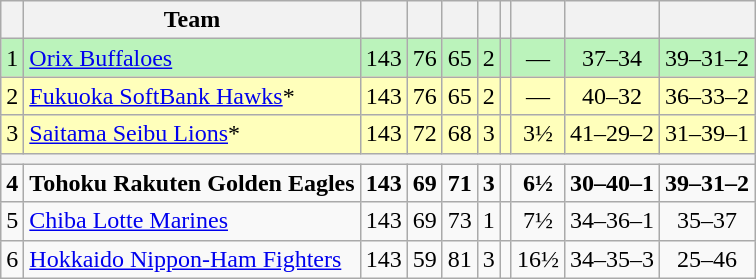<table class="wikitable plainrowheaders" style="text-align:center;">
<tr>
<th scope="col"></th>
<th scope="col">Team</th>
<th scope="col"></th>
<th scope="col"></th>
<th scope="col"></th>
<th scope="col"><a href='#'></a></th>
<th scope="col"><a href='#'></a></th>
<th scope="col"></th>
<th scope="col"></th>
<th scope="col"></th>
</tr>
<tr style="background: #BBF3BB">
<td>1</td>
<td style="text-align:left;"><a href='#'>Orix Buffaloes</a></td>
<td>143</td>
<td>76</td>
<td>65</td>
<td>2</td>
<td></td>
<td>—</td>
<td>37–34</td>
<td>39–31–2</td>
</tr>
<tr style="background: #FFFFBB">
<td>2</td>
<td style="text-align:left;"><a href='#'>Fukuoka SoftBank Hawks</a>*</td>
<td>143</td>
<td>76</td>
<td>65</td>
<td>2</td>
<td></td>
<td>—</td>
<td>40–32</td>
<td>36–33–2</td>
</tr>
<tr style="background: #FFFFBB">
<td>3</td>
<td style="text-align:left;"><a href='#'>Saitama Seibu Lions</a>*</td>
<td>143</td>
<td>72</td>
<td>68</td>
<td>3</td>
<td></td>
<td>3½</td>
<td>41–29–2</td>
<td>31–39–1</td>
</tr>
<tr>
<th colspan="10"></th>
</tr>
<tr>
<td><strong>4</strong></td>
<td style="text-align:left;"><strong>Tohoku Rakuten Golden Eagles</strong></td>
<td><strong>143</strong></td>
<td><strong>69</strong></td>
<td><strong>71</strong></td>
<td><strong>3</strong></td>
<td><strong></strong></td>
<td><strong>6½</strong></td>
<td><strong>30–40–1</strong></td>
<td><strong>39–31–2</strong></td>
</tr>
<tr>
<td>5</td>
<td style="text-align:left;"><a href='#'>Chiba Lotte Marines</a></td>
<td>143</td>
<td>69</td>
<td>73</td>
<td>1</td>
<td></td>
<td>7½</td>
<td>34–36–1</td>
<td>35–37</td>
</tr>
<tr>
<td>6</td>
<td style="text-align:left;"><a href='#'>Hokkaido Nippon-Ham Fighters</a></td>
<td>143</td>
<td>59</td>
<td>81</td>
<td>3</td>
<td></td>
<td>16½</td>
<td>34–35–3</td>
<td>25–46</td>
</tr>
</table>
